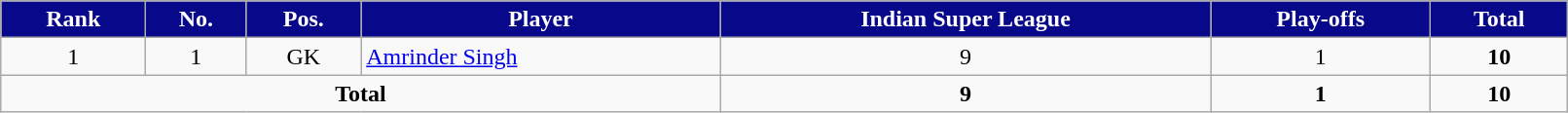<table class="wikitable sortable" style="text-align:center;width:85%;">
<tr>
<th style=background:#08088A;color:#FFFFFF>Rank</th>
<th style=background:#08088A;color:#FFFFFF>No.</th>
<th style=background:#08088A;color:#FFFFFF>Pos.</th>
<th style=background:#08088A;color:#FFFFFF>Player</th>
<th style=background:#08088A;color:#FFFFFF>Indian Super League</th>
<th style=background:#08088A;color:#FFFFFF>Play-offs</th>
<th style=background:#08088A;color:#FFFFFF>Total</th>
</tr>
<tr>
<td>1</td>
<td>1</td>
<td>GK</td>
<td align=left> <a href='#'>Amrinder Singh</a></td>
<td>9</td>
<td>1</td>
<td><strong>10</strong></td>
</tr>
<tr>
<td colspan=4><strong>Total</strong></td>
<td><strong>9</strong></td>
<td><strong>1</strong></td>
<td><strong>10</strong></td>
</tr>
</table>
